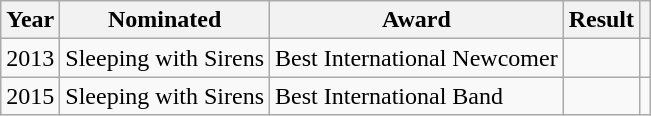<table class="wikitable">
<tr>
<th>Year</th>
<th>Nominated</th>
<th>Award</th>
<th>Result</th>
<th></th>
</tr>
<tr>
<td>2013</td>
<td>Sleeping with Sirens</td>
<td>Best International Newcomer</td>
<td></td>
<td style="text-align:center;"></td>
</tr>
<tr>
<td>2015</td>
<td>Sleeping with Sirens</td>
<td>Best International Band</td>
<td></td>
<td style="text-align:center;"></td>
</tr>
</table>
